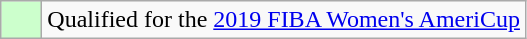<table class="wikitable">
<tr>
<td width=20px bgcolor=#ccffcc></td>
<td>Qualified for the <a href='#'>2019 FIBA Women's AmeriCup</a></td>
</tr>
</table>
